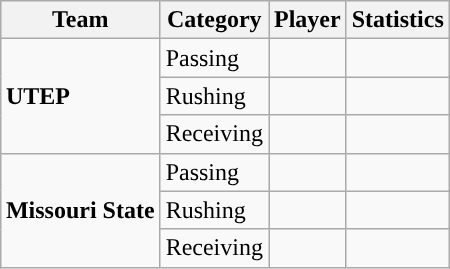<table class="wikitable" style="float: right;">
<tr>
<th>Team</th>
<th>Category</th>
<th>Player</th>
<th>Statistics</th>
</tr>
<tr>
<td rowspan=3><strong>UTEP</strong></td>
<td>Passing</td>
<td></td>
<td></td>
</tr>
<tr>
<td>Rushing</td>
<td></td>
<td></td>
</tr>
<tr>
<td>Receiving</td>
<td></td>
<td></td>
</tr>
<tr>
<td rowspan=3><strong>Missouri State</strong></td>
<td>Passing</td>
<td></td>
<td></td>
</tr>
<tr>
<td>Rushing</td>
<td></td>
<td></td>
</tr>
<tr>
<td>Receiving</td>
<td></td>
<td></td>
</tr>
</table>
